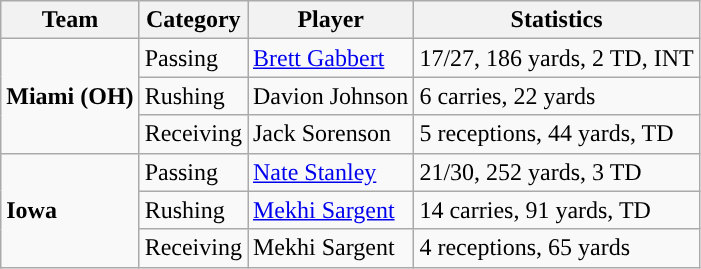<table class="wikitable" style="float: left;">
<tr>
<th>Team</th>
<th>Category</th>
<th>Player</th>
<th>Statistics</th>
</tr>
<tr>
<td rowspan=3><strong>Miami (OH)</strong></td>
<td>Passing</td>
<td><a href='#'>Brett Gabbert</a></td>
<td>17/27, 186 yards, 2 TD, INT</td>
</tr>
<tr>
<td>Rushing</td>
<td>Davion Johnson</td>
<td>6 carries, 22 yards</td>
</tr>
<tr>
<td>Receiving</td>
<td>Jack Sorenson</td>
<td>5 receptions, 44 yards, TD</td>
</tr>
<tr>
<td rowspan=3><strong>Iowa</strong></td>
<td>Passing</td>
<td><a href='#'>Nate Stanley</a></td>
<td>21/30, 252 yards, 3 TD</td>
</tr>
<tr>
<td>Rushing</td>
<td><a href='#'>Mekhi Sargent</a></td>
<td>14 carries, 91 yards, TD</td>
</tr>
<tr>
<td>Receiving</td>
<td>Mekhi Sargent</td>
<td>4 receptions, 65 yards</td>
</tr>
</table>
